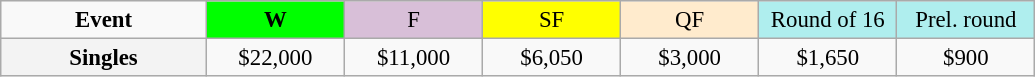<table class=wikitable style=font-size:95%;text-align:center>
<tr>
<td style="width:130px"><strong>Event</strong></td>
<td style="width:85px; background:lime"><strong>W</strong></td>
<td style="width:85px; background:thistle">F</td>
<td style="width:85px; background:#ffff00">SF</td>
<td style="width:85px; background:#ffebcd">QF</td>
<td style="width:85px; background:#afeeee">Round of 16</td>
<td style="width:85px; background:#afeeee">Prel. round</td>
</tr>
<tr>
<th style=background:#f3f3f3>Singles </th>
<td>$22,000</td>
<td>$11,000</td>
<td>$6,050</td>
<td>$3,000</td>
<td>$1,650</td>
<td>$900</td>
</tr>
</table>
